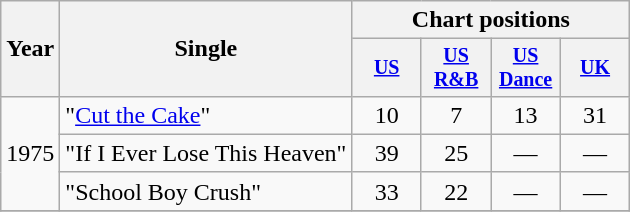<table class="wikitable" style="text-align:center;">
<tr>
<th rowspan="2">Year</th>
<th rowspan="2">Single</th>
<th colspan="4">Chart positions</th>
</tr>
<tr style="font-size:smaller;">
<th width="40"><a href='#'>US</a></th>
<th width="40"><a href='#'>US<br>R&B</a></th>
<th width="40"><a href='#'>US<br>Dance</a></th>
<th width="40"><a href='#'>UK</a></th>
</tr>
<tr>
<td rowspan="3">1975</td>
<td align="left">"<a href='#'>Cut the Cake</a>"</td>
<td>10</td>
<td>7</td>
<td>13</td>
<td>31</td>
</tr>
<tr>
<td align="left">"If I Ever Lose This Heaven"</td>
<td>39</td>
<td>25</td>
<td>—</td>
<td>—</td>
</tr>
<tr>
<td align="left">"School Boy Crush"</td>
<td>33</td>
<td>22</td>
<td>—</td>
<td>—</td>
</tr>
<tr>
</tr>
</table>
